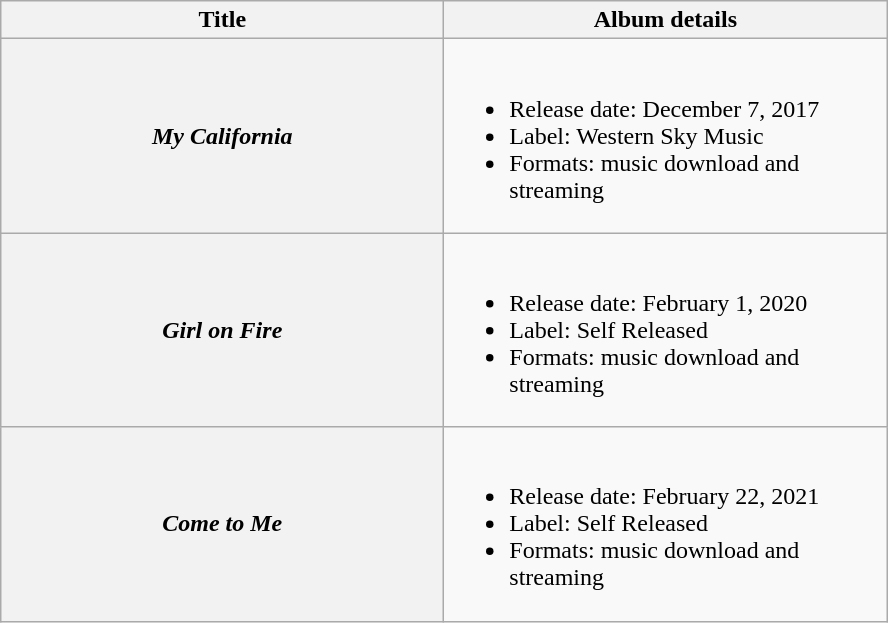<table class="wikitable plainrowheaders">
<tr>
<th style="width:18em;">Title</th>
<th style="width:18em;">Album details</th>
</tr>
<tr>
<th scope="row"><em>My California</em></th>
<td><br><ul><li>Release date: December 7, 2017</li><li>Label: Western Sky Music</li><li>Formats: music download and streaming</li></ul></td>
</tr>
<tr>
<th scope="row"><em>Girl on Fire</em></th>
<td><br><ul><li>Release date: February 1, 2020</li><li>Label: Self Released</li><li>Formats: music download and streaming</li></ul></td>
</tr>
<tr>
<th scope="row"><em>Come to Me</em></th>
<td><br><ul><li>Release date: February 22, 2021</li><li>Label: Self Released</li><li>Formats: music download and streaming</li></ul></td>
</tr>
</table>
